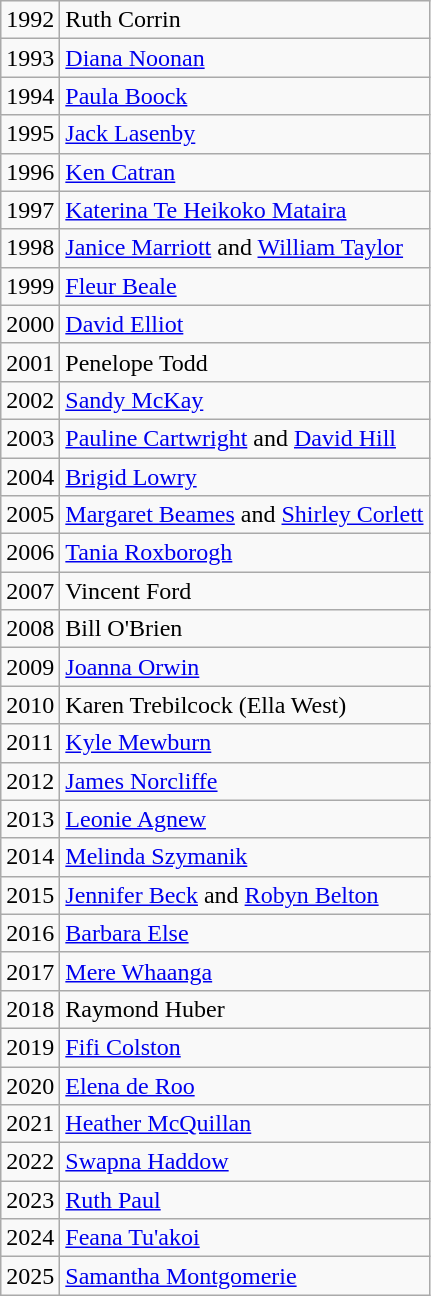<table class="wikitable">
<tr>
<td>1992</td>
<td>Ruth Corrin</td>
</tr>
<tr>
<td>1993</td>
<td><a href='#'>Diana Noonan</a></td>
</tr>
<tr>
<td>1994</td>
<td><a href='#'>Paula Boock</a></td>
</tr>
<tr>
<td>1995</td>
<td><a href='#'>Jack Lasenby</a></td>
</tr>
<tr>
<td>1996</td>
<td><a href='#'>Ken Catran</a></td>
</tr>
<tr>
<td>1997</td>
<td><a href='#'>Katerina Te Heikoko Mataira</a></td>
</tr>
<tr>
<td>1998</td>
<td><a href='#'>Janice Marriott</a> and <a href='#'>William Taylor</a></td>
</tr>
<tr>
<td>1999</td>
<td><a href='#'>Fleur Beale</a></td>
</tr>
<tr>
<td>2000</td>
<td><a href='#'>David Elliot</a></td>
</tr>
<tr>
<td>2001</td>
<td>Penelope Todd</td>
</tr>
<tr>
<td>2002</td>
<td><a href='#'>Sandy McKay</a></td>
</tr>
<tr>
<td>2003</td>
<td><a href='#'>Pauline Cartwright</a> and <a href='#'>David Hill</a></td>
</tr>
<tr>
<td>2004</td>
<td><a href='#'>Brigid Lowry</a></td>
</tr>
<tr>
<td>2005</td>
<td><a href='#'>Margaret Beames</a> and <a href='#'>Shirley Corlett</a></td>
</tr>
<tr>
<td>2006</td>
<td><a href='#'>Tania Roxborogh</a></td>
</tr>
<tr>
<td>2007</td>
<td>Vincent Ford</td>
</tr>
<tr>
<td>2008</td>
<td>Bill O'Brien</td>
</tr>
<tr>
<td>2009</td>
<td><a href='#'>Joanna Orwin</a></td>
</tr>
<tr>
<td>2010</td>
<td>Karen Trebilcock (Ella West)</td>
</tr>
<tr>
<td>2011</td>
<td><a href='#'>Kyle Mewburn</a></td>
</tr>
<tr>
<td>2012</td>
<td><a href='#'>James Norcliffe</a></td>
</tr>
<tr>
<td>2013</td>
<td><a href='#'>Leonie Agnew</a></td>
</tr>
<tr>
<td>2014</td>
<td><a href='#'>Melinda Szymanik</a></td>
</tr>
<tr>
<td>2015</td>
<td><a href='#'>Jennifer Beck</a> and <a href='#'>Robyn Belton</a></td>
</tr>
<tr>
<td>2016</td>
<td><a href='#'>Barbara Else</a></td>
</tr>
<tr>
<td>2017</td>
<td><a href='#'>Mere Whaanga</a></td>
</tr>
<tr>
<td>2018</td>
<td>Raymond Huber</td>
</tr>
<tr>
<td>2019</td>
<td><a href='#'>Fifi Colston</a></td>
</tr>
<tr>
<td>2020</td>
<td><a href='#'>Elena de Roo</a></td>
</tr>
<tr>
<td>2021</td>
<td><a href='#'>Heather McQuillan</a></td>
</tr>
<tr>
<td>2022</td>
<td><a href='#'>Swapna Haddow</a></td>
</tr>
<tr>
<td>2023</td>
<td><a href='#'>Ruth Paul</a></td>
</tr>
<tr>
<td>2024</td>
<td><a href='#'>Feana Tu'akoi</a></td>
</tr>
<tr>
<td>2025</td>
<td><a href='#'>Samantha Montgomerie</a></td>
</tr>
</table>
